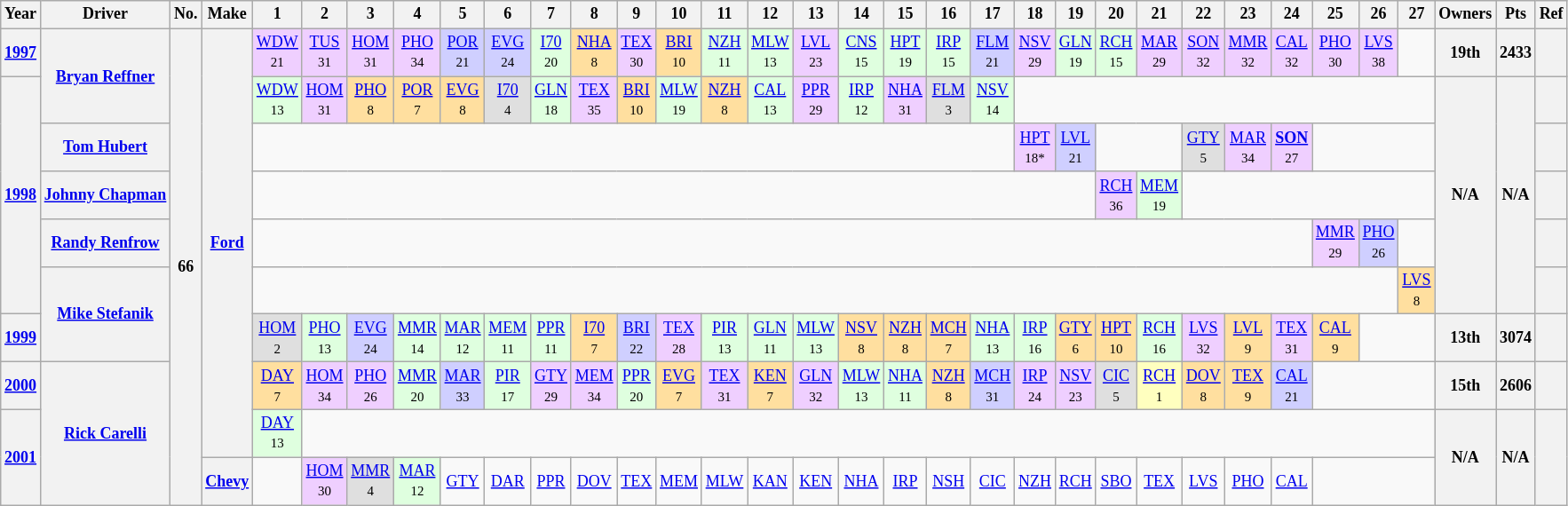<table class="wikitable" style="text-align:center; font-size:75%">
<tr>
<th>Year</th>
<th>Driver</th>
<th>No.</th>
<th>Make</th>
<th>1</th>
<th>2</th>
<th>3</th>
<th>4</th>
<th>5</th>
<th>6</th>
<th>7</th>
<th>8</th>
<th>9</th>
<th>10</th>
<th>11</th>
<th>12</th>
<th>13</th>
<th>14</th>
<th>15</th>
<th>16</th>
<th>17</th>
<th>18</th>
<th>19</th>
<th>20</th>
<th>21</th>
<th>22</th>
<th>23</th>
<th>24</th>
<th>25</th>
<th>26</th>
<th>27</th>
<th>Owners</th>
<th>Pts</th>
<th>Ref</th>
</tr>
<tr>
<th><a href='#'>1997</a></th>
<th rowspan=2><a href='#'>Bryan Reffner</a></th>
<th rowspan=10>66</th>
<th rowspan=9><a href='#'>Ford</a></th>
<td style="background:#EFCFFF;"><a href='#'>WDW</a><br><small>21</small></td>
<td style="background:#EFCFFF;"><a href='#'>TUS</a><br><small>31</small></td>
<td style="background:#EFCFFF;"><a href='#'>HOM</a><br><small>31</small></td>
<td style="background:#EFCFFF;"><a href='#'>PHO</a><br><small>34</small></td>
<td style="background:#CFCFFF;"><a href='#'>POR</a><br><small>21</small></td>
<td style="background:#CFCFFF;"><a href='#'>EVG</a><br><small>24</small></td>
<td style="background:#DFFFDF;"><a href='#'>I70</a><br><small>20</small></td>
<td style="background:#FFDF9F;"><a href='#'>NHA</a><br><small>8</small></td>
<td style="background:#EFCFFF;"><a href='#'>TEX</a><br><small>30</small></td>
<td style="background:#FFDF9F;"><a href='#'>BRI</a><br><small>10</small></td>
<td style="background:#DFFFDF;"><a href='#'>NZH</a><br><small>11</small></td>
<td style="background:#DFFFDF;"><a href='#'>MLW</a><br><small>13</small></td>
<td style="background:#EFCFFF;"><a href='#'>LVL</a><br><small>23</small></td>
<td style="background:#DFFFDF;"><a href='#'>CNS</a><br><small>15</small></td>
<td style="background:#DFFFDF;"><a href='#'>HPT</a><br><small>19</small></td>
<td style="background:#DFFFDF;"><a href='#'>IRP</a><br><small>15</small></td>
<td style="background:#CFCFFF;"><a href='#'>FLM</a><br><small>21</small></td>
<td style="background:#EFCFFF;"><a href='#'>NSV</a><br><small>29</small></td>
<td style="background:#DFFFDF;"><a href='#'>GLN</a><br><small>19</small></td>
<td style="background:#DFFFDF;"><a href='#'>RCH</a><br><small>15</small></td>
<td style="background:#EFCFFF;"><a href='#'>MAR</a><br><small>29</small></td>
<td style="background:#EFCFFF;"><a href='#'>SON</a><br><small>32</small></td>
<td style="background:#EFCFFF;"><a href='#'>MMR</a><br><small>32</small></td>
<td style="background:#EFCFFF;"><a href='#'>CAL</a><br><small>32</small></td>
<td style="background:#EFCFFF;"><a href='#'>PHO</a><br><small>30</small></td>
<td style="background:#EFCFFF;"><a href='#'>LVS</a><br><small>38</small></td>
<td></td>
<th>19th</th>
<th>2433</th>
<th></th>
</tr>
<tr>
<th rowspan=5><a href='#'>1998</a></th>
<td style="background:#DFFFDF;"><a href='#'>WDW</a><br><small>13</small></td>
<td style="background:#EFCFFF;"><a href='#'>HOM</a><br><small>31</small></td>
<td style="background:#FFDF9F;"><a href='#'>PHO</a><br><small>8</small></td>
<td style="background:#FFDF9F;"><a href='#'>POR</a><br><small>7</small></td>
<td style="background:#FFDF9F;"><a href='#'>EVG</a><br><small>8</small></td>
<td style="background:#DFDFDF;"><a href='#'>I70</a><br><small>4</small></td>
<td style="background:#DFFFDF;"><a href='#'>GLN</a><br><small>18</small></td>
<td style="background:#EFCFFF;"><a href='#'>TEX</a><br><small>35</small></td>
<td style="background:#FFDF9F;"><a href='#'>BRI</a><br><small>10</small></td>
<td style="background:#DFFFDF;"><a href='#'>MLW</a><br><small>19</small></td>
<td style="background:#FFDF9F;"><a href='#'>NZH</a><br><small>8</small></td>
<td style="background:#DFFFDF;"><a href='#'>CAL</a><br><small>13</small></td>
<td style="background:#EFCFFF;"><a href='#'>PPR</a><br><small>29</small></td>
<td style="background:#DFFFDF;"><a href='#'>IRP</a><br><small>12</small></td>
<td style="background:#EFCFFF;"><a href='#'>NHA</a><br><small>31</small></td>
<td style="background:#DFDFDF;"><a href='#'>FLM</a><br><small>3</small></td>
<td style="background:#DFFFDF;"><a href='#'>NSV</a><br><small>14</small></td>
<td colspan=10></td>
<th rowspan=5>N/A</th>
<th rowspan=5>N/A</th>
<th></th>
</tr>
<tr>
<th><a href='#'>Tom Hubert</a></th>
<td colspan=17></td>
<td style="background:#EFCFFF;"><a href='#'>HPT</a><br><small>18*</small></td>
<td style="background:#CFCFFF;"><a href='#'>LVL</a><br><small>21</small></td>
<td colspan=2></td>
<td style="background:#DFDFDF;"><a href='#'>GTY</a><br><small>5</small></td>
<td style="background:#EFCFFF;"><a href='#'>MAR</a><br><small>34</small></td>
<td style="background:#EFCFFF;"><strong><a href='#'>SON</a></strong><br><small>27</small></td>
<td colspan=3></td>
<th></th>
</tr>
<tr>
<th><a href='#'>Johnny Chapman</a></th>
<td colspan=19></td>
<td style="background:#EFCFFF;"><a href='#'>RCH</a><br><small>36</small></td>
<td style="background:#DFFFDF;"><a href='#'>MEM</a><br><small>19</small></td>
<td colspan=6></td>
<th></th>
</tr>
<tr>
<th><a href='#'>Randy Renfrow</a></th>
<td colspan=24></td>
<td style="background:#EFCFFF;"><a href='#'>MMR</a><br><small>29</small></td>
<td style="background:#CFCFFF;"><a href='#'>PHO</a><br><small>26</small></td>
<td></td>
<th></th>
</tr>
<tr>
<th rowspan=2><a href='#'>Mike Stefanik</a></th>
<td colspan=26></td>
<td style="background:#FFDF9F;"><a href='#'>LVS</a><br><small>8</small></td>
<th></th>
</tr>
<tr>
<th><a href='#'>1999</a></th>
<td style="background:#DFDFDF;"><a href='#'>HOM</a><br><small>2</small></td>
<td style="background:#DFFFDF;"><a href='#'>PHO</a><br><small>13</small></td>
<td style="background:#CFCFFF;"><a href='#'>EVG</a><br><small>24</small></td>
<td style="background:#DFFFDF;"><a href='#'>MMR</a><br><small>14</small></td>
<td style="background:#DFFFDF;"><a href='#'>MAR</a><br><small>12</small></td>
<td style="background:#DFFFDF;"><a href='#'>MEM</a><br><small>11</small></td>
<td style="background:#DFFFDF;"><a href='#'>PPR</a><br><small>11</small></td>
<td style="background:#FFDF9F;"><a href='#'>I70</a><br><small>7</small></td>
<td style="background:#CFCFFF;"><a href='#'>BRI</a><br><small>22</small></td>
<td style="background:#EFCFFF;"><a href='#'>TEX</a><br><small>28</small></td>
<td style="background:#DFFFDF;"><a href='#'>PIR</a><br><small>13</small></td>
<td style="background:#DFFFDF;"><a href='#'>GLN</a><br><small>11</small></td>
<td style="background:#DFFFDF;"><a href='#'>MLW</a><br><small>13</small></td>
<td style="background:#FFDF9F;"><a href='#'>NSV</a><br><small>8</small></td>
<td style="background:#FFDF9F;"><a href='#'>NZH</a><br><small>8</small></td>
<td style="background:#FFDF9F;"><a href='#'>MCH</a><br><small>7</small></td>
<td style="background:#DFFFDF;"><a href='#'>NHA</a><br><small>13</small></td>
<td style="background:#DFFFDF;"><a href='#'>IRP</a><br><small>16</small></td>
<td style="background:#FFDF9F;"><a href='#'>GTY</a><br><small>6</small></td>
<td style="background:#FFDF9F;"><a href='#'>HPT</a><br><small>10</small></td>
<td style="background:#DFFFDF;"><a href='#'>RCH</a><br><small>16</small></td>
<td style="background:#EFCFFF;"><a href='#'>LVS</a><br><small>32</small></td>
<td style="background:#FFDF9F;"><a href='#'>LVL</a><br><small>9</small></td>
<td style="background:#EFCFFF;"><a href='#'>TEX</a><br><small>31</small></td>
<td style="background:#FFDF9F;"><a href='#'>CAL</a><br><small>9</small></td>
<td colspan=2></td>
<th>13th</th>
<th>3074</th>
<th></th>
</tr>
<tr>
<th><a href='#'>2000</a></th>
<th rowspan=3><a href='#'>Rick Carelli</a></th>
<td style="background:#FFDF9F;"><a href='#'>DAY</a><br><small>7</small></td>
<td style="background:#EFCFFF;"><a href='#'>HOM</a><br><small>34</small></td>
<td style="background:#EFCFFF;"><a href='#'>PHO</a><br><small>26</small></td>
<td style="background:#DFFFDF;"><a href='#'>MMR</a><br><small>20</small></td>
<td style="background:#CFCFFF;"><a href='#'>MAR</a><br><small>33</small></td>
<td style="background:#DFFFDF;"><a href='#'>PIR</a><br><small>17</small></td>
<td style="background:#EFCFFF;"><a href='#'>GTY</a><br><small>29</small></td>
<td style="background:#EFCFFF;"><a href='#'>MEM</a><br><small>34</small></td>
<td style="background:#DFFFDF;"><a href='#'>PPR</a><br><small>20</small></td>
<td style="background:#FFDF9F;"><a href='#'>EVG</a><br><small>7</small></td>
<td style="background:#EFCFFF;"><a href='#'>TEX</a><br><small>31</small></td>
<td style="background:#FFDF9F;"><a href='#'>KEN</a><br><small>7</small></td>
<td style="background:#EFCFFF;"><a href='#'>GLN</a><br><small>32</small></td>
<td style="background:#DFFFDF;"><a href='#'>MLW</a><br><small>13</small></td>
<td style="background:#DFFFDF;"><a href='#'>NHA</a><br><small>11</small></td>
<td style="background:#FFDF9F;"><a href='#'>NZH</a><br><small>8</small></td>
<td style="background:#CFCFFF;"><a href='#'>MCH</a><br><small>31</small></td>
<td style="background:#EFCFFF;"><a href='#'>IRP</a><br><small>24</small></td>
<td style="background:#EFCFFF;"><a href='#'>NSV</a><br><small>23</small></td>
<td style="background:#DFDFDF;"><a href='#'>CIC</a><br><small>5</small></td>
<td style="background:#FFFFBF;"><a href='#'>RCH</a><br><small>1</small></td>
<td style="background:#FFDF9F;"><a href='#'>DOV</a><br><small>8</small></td>
<td style="background:#FFDF9F;"><a href='#'>TEX</a><br><small>9</small></td>
<td style="background:#CFCFFF;"><a href='#'>CAL</a><br><small>21</small></td>
<td colspan=3></td>
<th>15th</th>
<th>2606</th>
<th></th>
</tr>
<tr>
<th rowspan=2><a href='#'>2001</a></th>
<td style="background:#DFFFDF;"><a href='#'>DAY</a><br><small>13</small></td>
<td colspan=26></td>
<th rowspan=2>N/A</th>
<th rowspan=2>N/A</th>
<th rowspan=2></th>
</tr>
<tr>
<th><a href='#'>Chevy</a></th>
<td></td>
<td style="background:#EFCFFF;"><a href='#'>HOM</a><br><small>30</small></td>
<td style="background:#DFDFDF;"><a href='#'>MMR</a><br><small>4</small></td>
<td style="background:#DFFFDF;"><a href='#'>MAR</a><br><small>12</small></td>
<td><a href='#'>GTY</a></td>
<td><a href='#'>DAR</a></td>
<td><a href='#'>PPR</a></td>
<td><a href='#'>DOV</a></td>
<td><a href='#'>TEX</a></td>
<td><a href='#'>MEM</a></td>
<td><a href='#'>MLW</a></td>
<td><a href='#'>KAN</a></td>
<td><a href='#'>KEN</a></td>
<td><a href='#'>NHA</a></td>
<td><a href='#'>IRP</a></td>
<td><a href='#'>NSH</a></td>
<td><a href='#'>CIC</a></td>
<td><a href='#'>NZH</a></td>
<td><a href='#'>RCH</a></td>
<td><a href='#'>SBO</a></td>
<td><a href='#'>TEX</a></td>
<td><a href='#'>LVS</a></td>
<td><a href='#'>PHO</a></td>
<td><a href='#'>CAL</a></td>
<td colspan=3></td>
</tr>
</table>
